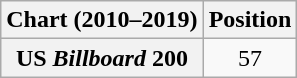<table class="wikitable plainrowheaders" style="text-align:center">
<tr>
<th scope="col">Chart (2010–2019)</th>
<th scope="col">Position</th>
</tr>
<tr>
<th scope="row">US <em>Billboard</em> 200</th>
<td>57</td>
</tr>
</table>
